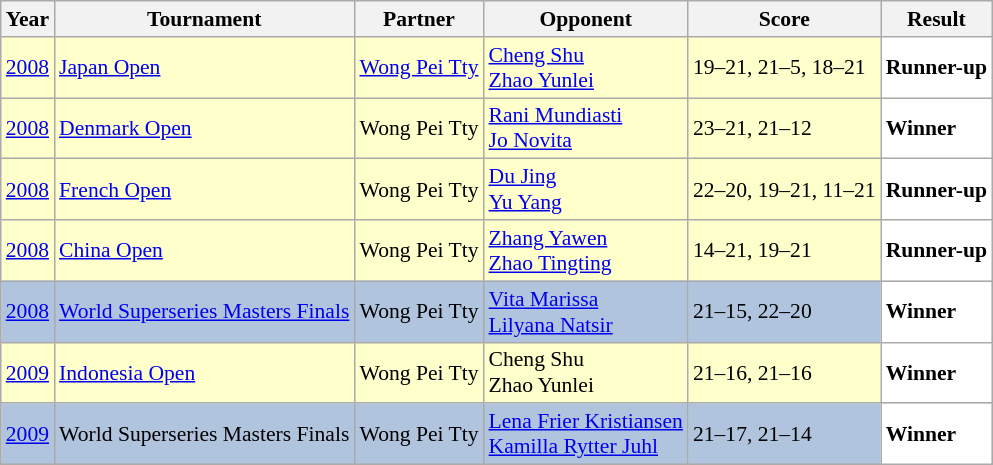<table class="sortable wikitable" style="font-size: 90%;">
<tr>
<th>Year</th>
<th>Tournament</th>
<th>Partner</th>
<th>Opponent</th>
<th>Score</th>
<th>Result</th>
</tr>
<tr style="background:#FFFFCC">
<td align="center"><a href='#'>2008</a></td>
<td align="left"><a href='#'>Japan Open</a></td>
<td align="left"> <a href='#'>Wong Pei Tty</a></td>
<td align="left"> <a href='#'>Cheng Shu</a> <br>  <a href='#'>Zhao Yunlei</a></td>
<td align="left">19–21, 21–5, 18–21</td>
<td style="text-align:left; background:white"> <strong>Runner-up</strong></td>
</tr>
<tr style="background:#FFFFCC">
<td align="center"><a href='#'>2008</a></td>
<td align="left"><a href='#'>Denmark Open</a></td>
<td align="left"> Wong Pei Tty</td>
<td align="left"> <a href='#'>Rani Mundiasti</a> <br>  <a href='#'>Jo Novita</a></td>
<td align="left">23–21, 21–12</td>
<td style="text-align:left; background:white"> <strong>Winner</strong></td>
</tr>
<tr style="background:#FFFFCC">
<td align="center"><a href='#'>2008</a></td>
<td align="left"><a href='#'>French Open</a></td>
<td align="left"> Wong Pei Tty</td>
<td align="left"> <a href='#'>Du Jing</a> <br>  <a href='#'>Yu Yang</a></td>
<td align="left">22–20, 19–21, 11–21</td>
<td style="text-align:left; background:white"> <strong>Runner-up</strong></td>
</tr>
<tr style="background:#FFFFCC">
<td align="center"><a href='#'>2008</a></td>
<td align="left"><a href='#'>China Open</a></td>
<td align="left"> Wong Pei Tty</td>
<td align="left"> <a href='#'>Zhang Yawen</a> <br>  <a href='#'>Zhao Tingting</a></td>
<td align="left">14–21, 19–21</td>
<td style="text-align:left; background:white"> <strong>Runner-up</strong></td>
</tr>
<tr style="background:#B0C4DE">
<td align="center"><a href='#'>2008</a></td>
<td align="left"><a href='#'>World Superseries Masters Finals</a></td>
<td align="left"> Wong Pei Tty</td>
<td align="left"> <a href='#'>Vita Marissa</a> <br>  <a href='#'>Lilyana Natsir</a></td>
<td align="left">21–15, 22–20</td>
<td style="text-align:left; background:white"> <strong>Winner</strong></td>
</tr>
<tr style="background:#FFFFCC">
<td align="center"><a href='#'>2009</a></td>
<td align="left"><a href='#'>Indonesia Open</a></td>
<td align="left"> Wong Pei Tty</td>
<td align="left"> Cheng Shu <br>  Zhao Yunlei</td>
<td align="left">21–16, 21–16</td>
<td style="text-align:left; background:white"> <strong>Winner</strong></td>
</tr>
<tr style="background:#B0C4DE">
<td align="center"><a href='#'>2009</a></td>
<td align="left">World Superseries Masters Finals</td>
<td align="left"> Wong Pei Tty</td>
<td align="left"> <a href='#'>Lena Frier Kristiansen</a> <br>  <a href='#'>Kamilla Rytter Juhl</a></td>
<td align="left">21–17, 21–14</td>
<td style="text-align:left; background:white"> <strong>Winner</strong></td>
</tr>
</table>
